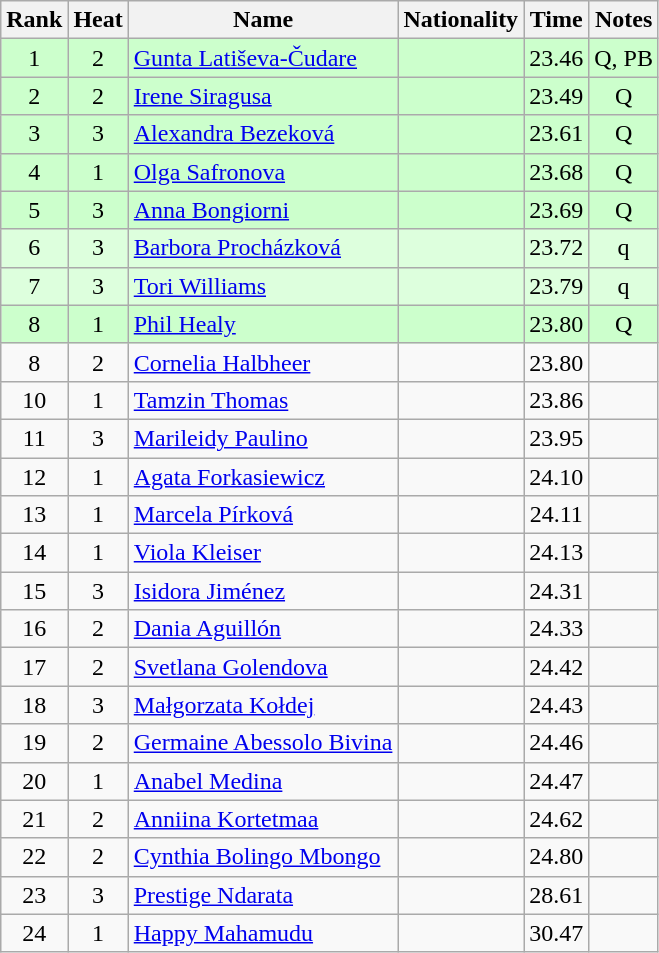<table class="wikitable sortable" style="text-align:center">
<tr>
<th>Rank</th>
<th>Heat</th>
<th>Name</th>
<th>Nationality</th>
<th>Time</th>
<th>Notes</th>
</tr>
<tr bgcolor=ccffcc>
<td>1</td>
<td>2</td>
<td align=left><a href='#'>Gunta Latiševa-Čudare</a></td>
<td align=left></td>
<td>23.46</td>
<td>Q, PB</td>
</tr>
<tr bgcolor=ccffcc>
<td>2</td>
<td>2</td>
<td align=left><a href='#'>Irene Siragusa</a></td>
<td align=left></td>
<td>23.49</td>
<td>Q</td>
</tr>
<tr bgcolor=ccffcc>
<td>3</td>
<td>3</td>
<td align=left><a href='#'>Alexandra Bezeková</a></td>
<td align=left></td>
<td>23.61</td>
<td>Q</td>
</tr>
<tr bgcolor=ccffcc>
<td>4</td>
<td>1</td>
<td align=left><a href='#'>Olga Safronova</a></td>
<td align=left></td>
<td>23.68</td>
<td>Q</td>
</tr>
<tr bgcolor=ccffcc>
<td>5</td>
<td>3</td>
<td align=left><a href='#'>Anna Bongiorni</a></td>
<td align=left></td>
<td>23.69</td>
<td>Q</td>
</tr>
<tr bgcolor=ddffdd>
<td>6</td>
<td>3</td>
<td align=left><a href='#'>Barbora Procházková</a></td>
<td align=left></td>
<td>23.72</td>
<td>q</td>
</tr>
<tr bgcolor=ddffdd>
<td>7</td>
<td>3</td>
<td align=left><a href='#'>Tori Williams</a></td>
<td align=left></td>
<td>23.79</td>
<td>q</td>
</tr>
<tr bgcolor=ccffcc>
<td>8</td>
<td>1</td>
<td align=left><a href='#'>Phil Healy</a></td>
<td align=left></td>
<td>23.80</td>
<td>Q</td>
</tr>
<tr>
<td>8</td>
<td>2</td>
<td align=left><a href='#'>Cornelia Halbheer</a></td>
<td align=left></td>
<td>23.80</td>
<td></td>
</tr>
<tr>
<td>10</td>
<td>1</td>
<td align=left><a href='#'>Tamzin Thomas</a></td>
<td align=left></td>
<td>23.86</td>
<td></td>
</tr>
<tr>
<td>11</td>
<td>3</td>
<td align=left><a href='#'>Marileidy Paulino</a></td>
<td align=left></td>
<td>23.95</td>
<td></td>
</tr>
<tr>
<td>12</td>
<td>1</td>
<td align=left><a href='#'>Agata Forkasiewicz</a></td>
<td align=left></td>
<td>24.10</td>
<td></td>
</tr>
<tr>
<td>13</td>
<td>1</td>
<td align=left><a href='#'>Marcela Pírková</a></td>
<td align=left></td>
<td>24.11</td>
<td></td>
</tr>
<tr>
<td>14</td>
<td>1</td>
<td align=left><a href='#'>Viola Kleiser</a></td>
<td align=left></td>
<td>24.13</td>
<td></td>
</tr>
<tr>
<td>15</td>
<td>3</td>
<td align=left><a href='#'>Isidora Jiménez</a></td>
<td align=left></td>
<td>24.31</td>
<td></td>
</tr>
<tr>
<td>16</td>
<td>2</td>
<td align=left><a href='#'>Dania Aguillón</a></td>
<td align=left></td>
<td>24.33</td>
<td></td>
</tr>
<tr>
<td>17</td>
<td>2</td>
<td align=left><a href='#'>Svetlana Golendova</a></td>
<td align=left></td>
<td>24.42</td>
<td></td>
</tr>
<tr>
<td>18</td>
<td>3</td>
<td align=left><a href='#'>Małgorzata Kołdej</a></td>
<td align=left></td>
<td>24.43</td>
<td></td>
</tr>
<tr>
<td>19</td>
<td>2</td>
<td align=left><a href='#'>Germaine Abessolo Bivina</a></td>
<td align=left></td>
<td>24.46</td>
<td></td>
</tr>
<tr>
<td>20</td>
<td>1</td>
<td align=left><a href='#'>Anabel Medina</a></td>
<td align=left></td>
<td>24.47</td>
<td></td>
</tr>
<tr>
<td>21</td>
<td>2</td>
<td align=left><a href='#'>Anniina Kortetmaa</a></td>
<td align=left></td>
<td>24.62</td>
<td></td>
</tr>
<tr>
<td>22</td>
<td>2</td>
<td align=left><a href='#'>Cynthia Bolingo Mbongo</a></td>
<td align=left></td>
<td>24.80</td>
<td></td>
</tr>
<tr>
<td>23</td>
<td>3</td>
<td align=left><a href='#'>Prestige Ndarata</a></td>
<td align=left></td>
<td>28.61</td>
<td></td>
</tr>
<tr>
<td>24</td>
<td>1</td>
<td align=left><a href='#'>Happy Mahamudu</a></td>
<td align=left></td>
<td>30.47</td>
<td></td>
</tr>
</table>
